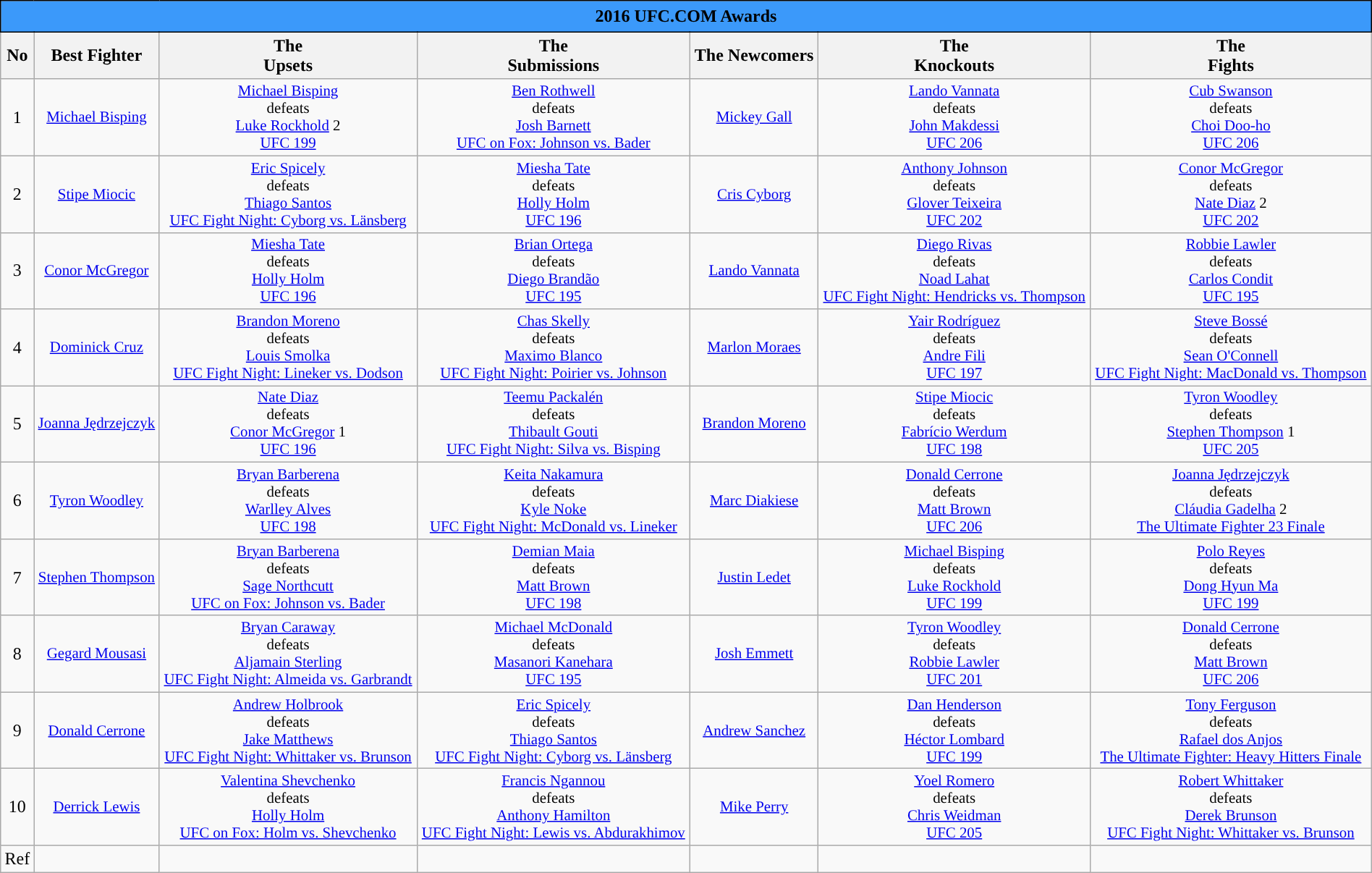<table class="wikitable" width="100%" style="text-align:Center">
<tr>
<th colspan="7" style="border: 1px solid black; padding: 5px; background: #3B99FA;">2016 UFC.COM Awards</th>
</tr>
<tr>
<th>No</th>
<th>Best Fighter</th>
<th>The<br>Upsets</th>
<th>The<br>Submissions</th>
<th>The Newcomers</th>
<th>The<br>Knockouts</th>
<th>The<br>Fights</th>
</tr>
<tr>
<td>1</td>
<td style="font-size:87%"><a href='#'>Michael Bisping</a></td>
<td style="font-size:87%"><a href='#'>Michael Bisping</a> <br> defeats <br> <a href='#'>Luke Rockhold</a> 2<br> <a href='#'>UFC 199</a></td>
<td style="font-size:87%"><a href='#'>Ben Rothwell</a> <br> defeats <br> <a href='#'>Josh Barnett</a> <br> <a href='#'>UFC on Fox: Johnson vs. Bader</a></td>
<td style="font-size:87%"><a href='#'>Mickey Gall</a></td>
<td style="font-size:87%"><a href='#'>Lando Vannata</a> <br> defeats <br> <a href='#'>John Makdessi</a> <br> <a href='#'>UFC 206</a></td>
<td style="font-size:87%"><a href='#'>Cub Swanson</a> <br> defeats <br> <a href='#'>Choi Doo-ho</a> <br> <a href='#'>UFC 206</a></td>
</tr>
<tr>
<td>2</td>
<td style="font-size:87%"><a href='#'>Stipe Miocic</a></td>
<td style="font-size:87%"><a href='#'>Eric Spicely</a> <br> defeats <br> <a href='#'>Thiago Santos</a> <br> <a href='#'>UFC Fight Night: Cyborg vs. Länsberg</a></td>
<td style="font-size:87%"><a href='#'>Miesha Tate</a> <br> defeats  <br> <a href='#'>Holly Holm</a> <br> <a href='#'>UFC 196</a></td>
<td style="font-size:87%"><a href='#'>Cris Cyborg</a></td>
<td style="font-size:87%"><a href='#'>Anthony Johnson</a> <br> defeats <br> <a href='#'>Glover Teixeira</a> <br> <a href='#'>UFC 202</a></td>
<td style="font-size:87%"><a href='#'>Conor McGregor</a> <br> defeats <br> <a href='#'>Nate Diaz</a> 2 <br> <a href='#'>UFC 202</a></td>
</tr>
<tr>
<td>3</td>
<td style="font-size:87%"><a href='#'>Conor McGregor</a></td>
<td style="font-size:87%"><a href='#'>Miesha Tate</a> <br> defeats  <br> <a href='#'>Holly Holm</a> <br> <a href='#'>UFC 196</a></td>
<td style="font-size:87%"><a href='#'>Brian Ortega</a> <br> defeats  <br> <a href='#'>Diego Brandão</a> <br> <a href='#'>UFC 195</a></td>
<td style="font-size:87%"><a href='#'>Lando Vannata</a></td>
<td style="font-size:87%"><a href='#'>Diego Rivas</a> <br> defeats <br> <a href='#'>Noad Lahat</a> <br> <a href='#'>UFC Fight Night: Hendricks vs. Thompson</a></td>
<td style="font-size:87%"><a href='#'>Robbie Lawler</a> <br> defeats <br> <a href='#'>Carlos Condit</a> <br> <a href='#'>UFC 195</a></td>
</tr>
<tr>
<td>4</td>
<td style="font-size:87%"><a href='#'>Dominick Cruz</a></td>
<td style="font-size:87%"><a href='#'>Brandon Moreno</a> <br> defeats <br> <a href='#'>Louis Smolka</a> <br> <a href='#'>UFC Fight Night: Lineker vs. Dodson</a></td>
<td style="font-size:87%"><a href='#'>Chas Skelly</a> <br> defeats <br> <a href='#'>Maximo Blanco</a> <br> <a href='#'>UFC Fight Night: Poirier vs. Johnson</a></td>
<td style="font-size:87%"><a href='#'>Marlon Moraes</a></td>
<td style="font-size:87%"><a href='#'>Yair Rodríguez</a> <br> defeats <br> <a href='#'>Andre Fili</a> <br> <a href='#'>UFC 197</a></td>
<td style="font-size:87%"><a href='#'>Steve Bossé</a> <br> defeats <br> <a href='#'>Sean O'Connell</a> <br> <a href='#'>UFC Fight Night: MacDonald vs. Thompson</a></td>
</tr>
<tr>
<td>5</td>
<td style="font-size:87%"><a href='#'>Joanna Jędrzejczyk</a></td>
<td style="font-size:87%"><a href='#'>Nate Diaz</a> <br> defeats <br> <a href='#'>Conor McGregor</a> 1 <br> <a href='#'>UFC 196</a></td>
<td style="font-size:87%"><a href='#'>Teemu Packalén</a> <br> defeats <br> <a href='#'>Thibault Gouti</a> <br> <a href='#'>UFC Fight Night: Silva vs. Bisping</a></td>
<td style="font-size:87%"><a href='#'>Brandon Moreno</a></td>
<td style="font-size:87%"><a href='#'>Stipe Miocic</a> <br> defeats <br> <a href='#'>Fabrício Werdum</a> <br> <a href='#'>UFC 198</a></td>
<td style="font-size:87%"><a href='#'>Tyron Woodley</a> <br> defeats <br> <a href='#'>Stephen Thompson</a> 1 <br> <a href='#'>UFC 205</a></td>
</tr>
<tr>
<td>6</td>
<td style="font-size:87%"><a href='#'>Tyron Woodley</a></td>
<td style="font-size:87%"><a href='#'>Bryan Barberena</a> <br> defeats <br> <a href='#'>Warlley Alves</a> <br> <a href='#'>UFC 198</a></td>
<td style="font-size:87%"><a href='#'>Keita Nakamura</a> <br> defeats <br> <a href='#'>Kyle Noke</a> <br> <a href='#'>UFC Fight Night: McDonald vs. Lineker</a></td>
<td style="font-size:87%"><a href='#'>Marc Diakiese</a></td>
<td style="font-size:87%"><a href='#'>Donald Cerrone</a> <br> defeats <br> <a href='#'>Matt Brown</a> <br> <a href='#'>UFC 206</a></td>
<td style="font-size:87%"><a href='#'>Joanna Jędrzejczyk</a> <br> defeats <br> <a href='#'>Cláudia Gadelha</a> 2 <br> <a href='#'>The Ultimate Fighter 23 Finale</a></td>
</tr>
<tr>
<td>7</td>
<td style="font-size:87%"><a href='#'>Stephen Thompson</a></td>
<td style="font-size:87%"><a href='#'>Bryan Barberena</a> <br> defeats <br> <a href='#'>Sage Northcutt</a> <br> <a href='#'>UFC on Fox: Johnson vs. Bader</a></td>
<td style="font-size:87%"><a href='#'>Demian Maia</a> <br> defeats <br> <a href='#'>Matt Brown</a> <br> <a href='#'>UFC 198</a></td>
<td style="font-size:87%"><a href='#'>Justin Ledet</a></td>
<td style="font-size:87%"><a href='#'>Michael Bisping</a> <br> defeats <br> <a href='#'>Luke Rockhold</a> <br> <a href='#'>UFC 199</a></td>
<td style="font-size:87%"><a href='#'>Polo Reyes</a> <br> defeats <br> <a href='#'>Dong Hyun Ma</a> <br> <a href='#'>UFC 199</a></td>
</tr>
<tr>
<td>8</td>
<td style="font-size:87%"><a href='#'>Gegard Mousasi</a></td>
<td style="font-size:87%"><a href='#'>Bryan Caraway</a> <br> defeats <br> <a href='#'>Aljamain Sterling</a> <br> <a href='#'>UFC Fight Night: Almeida vs. Garbrandt</a></td>
<td style="font-size:87%"><a href='#'>Michael McDonald</a> <br> defeats <br> <a href='#'>Masanori Kanehara</a> <br> <a href='#'>UFC 195</a></td>
<td style="font-size:87%"><a href='#'>Josh Emmett</a></td>
<td style="font-size:87%"><a href='#'>Tyron Woodley</a> <br> defeats <br> <a href='#'>Robbie Lawler</a> <br> <a href='#'>UFC 201</a></td>
<td style="font-size:87%"><a href='#'>Donald Cerrone</a> <br> defeats <br> <a href='#'>Matt Brown</a><br> <a href='#'>UFC 206</a></td>
</tr>
<tr>
<td>9</td>
<td style="font-size:87%"><a href='#'>Donald Cerrone</a></td>
<td style="font-size:87%"><a href='#'>Andrew Holbrook</a> <br> defeats <br>  <a href='#'>Jake Matthews</a> <br> <a href='#'>UFC Fight Night: Whittaker vs. Brunson</a></td>
<td style="font-size:87%"><a href='#'>Eric Spicely</a> <br> defeats <br> <a href='#'>Thiago Santos</a> <br> <a href='#'>UFC Fight Night: Cyborg vs. Länsberg</a></td>
<td style="font-size:87%"><a href='#'>Andrew Sanchez</a></td>
<td style="font-size:87%"><a href='#'>Dan Henderson</a> <br> defeats <br> <a href='#'>Héctor Lombard</a> <br> <a href='#'>UFC 199</a></td>
<td style="font-size:87%"><a href='#'>Tony Ferguson</a> <br> defeats <br> <a href='#'>Rafael dos Anjos</a> <br> <a href='#'>The Ultimate Fighter: Heavy Hitters Finale</a></td>
</tr>
<tr>
<td>10</td>
<td style="font-size:87%"><a href='#'>Derrick Lewis</a></td>
<td style="font-size:87%"><a href='#'>Valentina Shevchenko</a> <br> defeats <br> <a href='#'>Holly Holm</a> <br> <a href='#'>UFC on Fox: Holm vs. Shevchenko</a></td>
<td style="font-size:87%"><a href='#'>Francis Ngannou</a> <br> defeats <br> <a href='#'>Anthony Hamilton</a> <br> <a href='#'>UFC Fight Night: Lewis vs. Abdurakhimov</a></td>
<td style="font-size:87%"><a href='#'>Mike Perry</a></td>
<td style="font-size:87%"><a href='#'>Yoel Romero</a><br> defeats <br> <a href='#'>Chris Weidman</a> <br> <a href='#'>UFC 205</a></td>
<td style="font-size:87%"><a href='#'>Robert Whittaker</a> <br> defeats <br> <a href='#'>Derek Brunson</a> <br> <a href='#'>UFC Fight Night: Whittaker vs. Brunson</a></td>
</tr>
<tr>
<td>Ref</td>
<td></td>
<td></td>
<td></td>
<td></td>
<td></td>
<td></td>
</tr>
</table>
